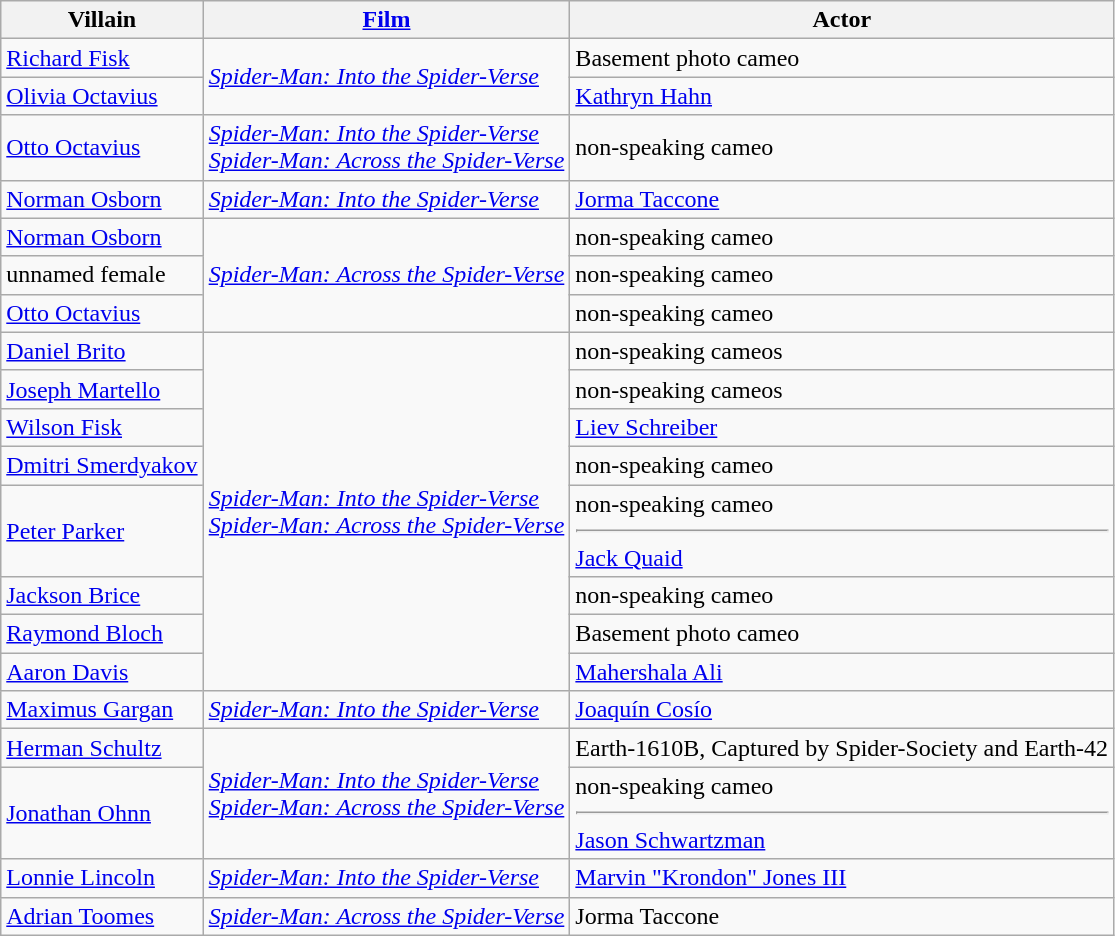<table class="wikitable">
<tr>
<th>Villain</th>
<th><a href='#'>Film</a></th>
<th>Actor</th>
</tr>
<tr>
<td><a href='#'>Richard Fisk</a><br><a href='#'></a></td>
<td rowspan="2"><em><a href='#'>Spider-Man: Into the Spider-Verse</a></em></td>
<td>Basement photo cameo</td>
</tr>
<tr>
<td><a href='#'>Olivia Octavius<br></a></td>
<td><a href='#'>Kathryn Hahn</a></td>
</tr>
<tr>
<td><a href='#'>Otto Octavius<br></a></td>
<td><em><a href='#'>Spider-Man: Into the Spider-Verse</a></em><br><em><a href='#'>Spider-Man: Across the Spider-Verse</a></em></td>
<td>non-speaking cameo</td>
</tr>
<tr>
<td><a href='#'>Norman Osborn</a><br><a href='#'></a></td>
<td><em><a href='#'>Spider-Man: Into the Spider-Verse</a></em></td>
<td><a href='#'>Jorma Taccone</a></td>
</tr>
<tr>
<td><a href='#'>Norman Osborn</a><br><a href='#'></a></td>
<td rowspan="3"><em><a href='#'>Spider-Man: Across the Spider-Verse</a></em></td>
<td>non-speaking cameo</td>
</tr>
<tr>
<td>unnamed female<br></td>
<td>non-speaking cameo</td>
</tr>
<tr>
<td><a href='#'>Otto Octavius<br></a></td>
<td>non-speaking cameo</td>
</tr>
<tr>
<td><a href='#'>Daniel Brito<br></a></td>
<td rowspan="8"><em><a href='#'>Spider-Man: Into the Spider-Verse</a></em><br><em><a href='#'>Spider-Man: Across the Spider-Verse</a></em></td>
<td>non-speaking cameos</td>
</tr>
<tr>
<td><a href='#'>Joseph Martello<br></a></td>
<td>non-speaking cameos</td>
</tr>
<tr>
<td><a href='#'>Wilson Fisk<br></a></td>
<td><a href='#'>Liev Schreiber</a></td>
</tr>
<tr>
<td><a href='#'>Dmitri Smerdyakov<br></a></td>
<td>non-speaking cameo</td>
</tr>
<tr>
<td><a href='#'>Peter Parker</a><br><a href='#'></a></td>
<td>non-speaking cameo<hr><a href='#'>Jack Quaid</a></td>
</tr>
<tr>
<td><a href='#'>Jackson Brice<br></a></td>
<td>non-speaking cameo</td>
</tr>
<tr>
<td><a href='#'>Raymond Bloch<br></a></td>
<td>Basement photo cameo</td>
</tr>
<tr>
<td><a href='#'>Aaron Davis</a><br><a href='#'></a></td>
<td><a href='#'>Mahershala Ali</a></td>
</tr>
<tr>
<td><a href='#'>Maximus Gargan</a><br><a href='#'></a></td>
<td><em><a href='#'>Spider-Man: Into the Spider-Verse</a></em></td>
<td><a href='#'>Joaquín Cosío</a></td>
</tr>
<tr>
<td><a href='#'>Herman Schultz<br></a></td>
<td rowspan="2"><em><a href='#'>Spider-Man: Into the Spider-Verse</a></em><br><em><a href='#'>Spider-Man: Across the Spider-Verse</a></em></td>
<td>Earth-1610B, Captured by Spider-Society and Earth-42</td>
</tr>
<tr>
<td><a href='#'>Jonathan Ohnn</a><br><a href='#'></a></td>
<td>non-speaking cameo<hr><a href='#'>Jason Schwartzman</a></td>
</tr>
<tr>
<td><a href='#'>Lonnie Lincoln<br></a></td>
<td><em><a href='#'>Spider-Man: Into the Spider-Verse</a></em></td>
<td><a href='#'>Marvin "Krondon" Jones III</a></td>
</tr>
<tr>
<td><a href='#'>Adrian Toomes<br></a></td>
<td><em><a href='#'>Spider-Man: Across the Spider-Verse</a></em></td>
<td>Jorma Taccone</td>
</tr>
</table>
